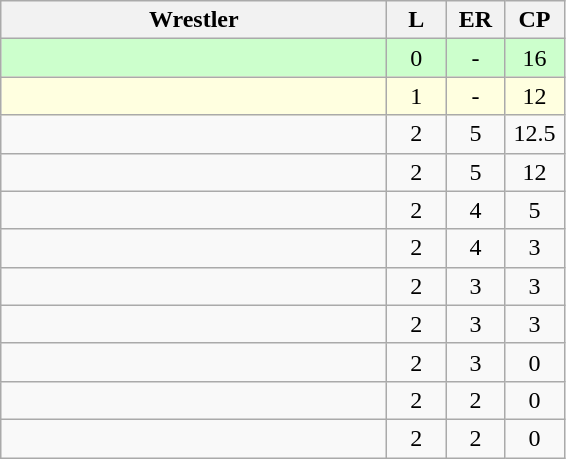<table class="wikitable" style="text-align: center;" |>
<tr>
<th width="250">Wrestler</th>
<th width="32">L</th>
<th width="32">ER</th>
<th width="32">CP</th>
</tr>
<tr bgcolor="ccffcc">
<td style="text-align:left;"></td>
<td>0</td>
<td>-</td>
<td>16</td>
</tr>
<tr bgcolor="lightyellow">
<td style="text-align:left;"></td>
<td>1</td>
<td>-</td>
<td>12</td>
</tr>
<tr>
<td style="text-align:left;"></td>
<td>2</td>
<td>5</td>
<td>12.5</td>
</tr>
<tr>
<td style="text-align:left;"></td>
<td>2</td>
<td>5</td>
<td>12</td>
</tr>
<tr>
<td style="text-align:left;"></td>
<td>2</td>
<td>4</td>
<td>5</td>
</tr>
<tr>
<td style="text-align:left;"></td>
<td>2</td>
<td>4</td>
<td>3</td>
</tr>
<tr>
<td style="text-align:left;"></td>
<td>2</td>
<td>3</td>
<td>3</td>
</tr>
<tr>
<td style="text-align:left;"></td>
<td>2</td>
<td>3</td>
<td>3</td>
</tr>
<tr>
<td style="text-align:left;"></td>
<td>2</td>
<td>3</td>
<td>0</td>
</tr>
<tr>
<td style="text-align:left;"></td>
<td>2</td>
<td>2</td>
<td>0</td>
</tr>
<tr>
<td style="text-align:left;"></td>
<td>2</td>
<td>2</td>
<td>0</td>
</tr>
</table>
